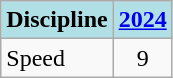<table class="wikitable" style="text-align: center;">
<tr>
<th style="background: #b0e0e6;">Discipline</th>
<th style="background: #b0e0e6;"><a href='#'>2024</a></th>
</tr>
<tr>
<td align="left">Speed</td>
<td>9</td>
</tr>
</table>
